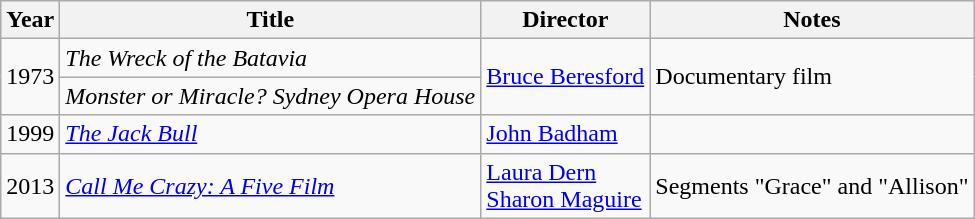<table class="wikitable">
<tr>
<th>Year</th>
<th>Title</th>
<th>Director</th>
<th>Notes</th>
</tr>
<tr>
<td rowspan=2>1973</td>
<td><em>The Wreck of the Batavia</em></td>
<td rowspan=2><a href='#'>Bruce Beresford</a></td>
<td rowspan=2>Documentary film</td>
</tr>
<tr>
<td><em>Monster or Miracle? Sydney Opera House</em></td>
</tr>
<tr>
<td>1999</td>
<td><em><a href='#'>The Jack Bull</a></em></td>
<td><a href='#'>John Badham</a></td>
<td></td>
</tr>
<tr>
<td>2013</td>
<td><em><a href='#'>Call Me Crazy: A Five Film</a></em></td>
<td><a href='#'>Laura Dern</a><br><a href='#'>Sharon Maguire</a></td>
<td>Segments "Grace" and "Allison"</td>
</tr>
</table>
